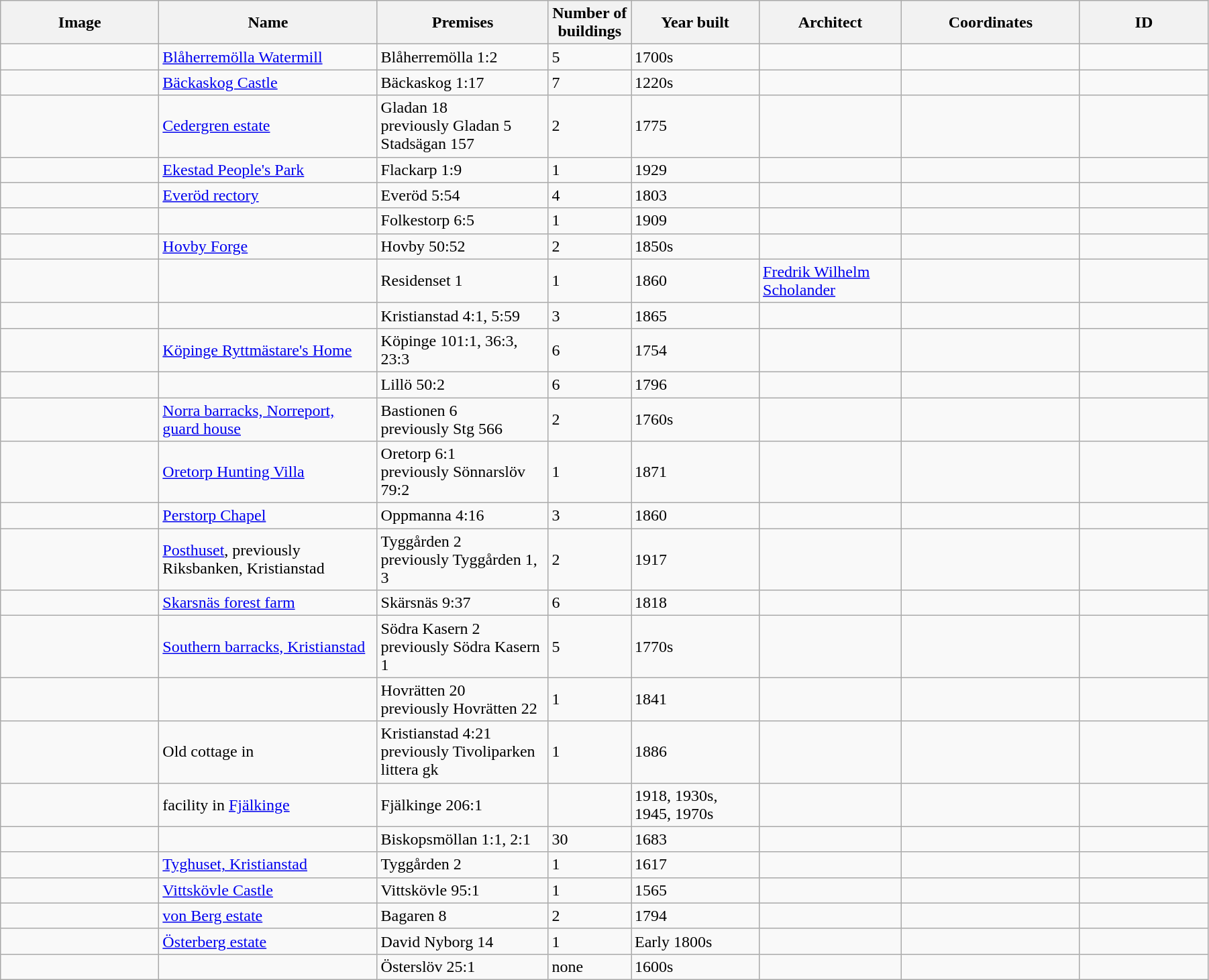<table class="wikitable" width="95%">
<tr>
<th width="150">Image</th>
<th>Name</th>
<th>Premises</th>
<th width="75">Number of<br>buildings</th>
<th width="120">Year built</th>
<th>Architect</th>
<th width="170">Coordinates</th>
<th width="120">ID</th>
</tr>
<tr>
<td></td>
<td><a href='#'>Blåherremölla Watermill</a></td>
<td>Blåherremölla 1:2</td>
<td>5</td>
<td>1700s</td>
<td></td>
<td></td>
<td></td>
</tr>
<tr>
<td></td>
<td><a href='#'>Bäckaskog Castle</a></td>
<td>Bäckaskog 1:17</td>
<td>7</td>
<td>1220s</td>
<td></td>
<td></td>
<td></td>
</tr>
<tr>
<td></td>
<td><a href='#'>Cedergren estate</a></td>
<td>Gladan 18<br>previously Gladan 5<br>Stadsägan 157</td>
<td>2</td>
<td>1775</td>
<td></td>
<td></td>
<td></td>
</tr>
<tr>
<td></td>
<td><a href='#'>Ekestad People's Park</a></td>
<td>Flackarp 1:9</td>
<td>1</td>
<td>1929</td>
<td></td>
<td></td>
<td></td>
</tr>
<tr>
<td></td>
<td><a href='#'>Everöd rectory</a></td>
<td>Everöd 5:54</td>
<td>4</td>
<td>1803</td>
<td></td>
<td></td>
<td></td>
</tr>
<tr>
<td></td>
<td></td>
<td>Folkestorp 6:5</td>
<td>1</td>
<td>1909</td>
<td></td>
<td></td>
<td></td>
</tr>
<tr>
<td></td>
<td><a href='#'>Hovby Forge</a></td>
<td>Hovby 50:52</td>
<td>2</td>
<td>1850s</td>
<td></td>
<td></td>
<td></td>
</tr>
<tr>
<td></td>
<td></td>
<td>Residenset 1</td>
<td>1</td>
<td>1860</td>
<td><a href='#'>Fredrik Wilhelm Scholander</a></td>
<td></td>
<td></td>
</tr>
<tr>
<td></td>
<td></td>
<td>Kristianstad 4:1, 5:59</td>
<td>3</td>
<td>1865</td>
<td></td>
<td></td>
<td></td>
</tr>
<tr>
<td></td>
<td><a href='#'>Köpinge Ryttmästare's Home</a></td>
<td>Köpinge 101:1, 36:3, 23:3</td>
<td>6</td>
<td>1754</td>
<td></td>
<td></td>
<td></td>
</tr>
<tr>
<td></td>
<td></td>
<td>Lillö 50:2</td>
<td>6</td>
<td>1796</td>
<td></td>
<td></td>
<td></td>
</tr>
<tr>
<td></td>
<td><a href='#'>Norra barracks, Norreport, guard house</a></td>
<td>Bastionen 6<br>previously Stg 566</td>
<td>2</td>
<td>1760s</td>
<td></td>
<td></td>
<td></td>
</tr>
<tr>
<td></td>
<td><a href='#'>Oretorp Hunting Villa</a></td>
<td>Oretorp 6:1<br>previously Sönnarslöv 79:2</td>
<td>1</td>
<td>1871</td>
<td></td>
<td></td>
<td></td>
</tr>
<tr>
<td></td>
<td><a href='#'>Perstorp Chapel</a></td>
<td>Oppmanna 4:16</td>
<td>3</td>
<td>1860</td>
<td></td>
<td></td>
<td></td>
</tr>
<tr>
<td></td>
<td><a href='#'>Posthuset</a>, previously Riksbanken, Kristianstad</td>
<td>Tyggården 2<br>previously Tyggården 1, 3</td>
<td>2</td>
<td>1917</td>
<td></td>
<td></td>
<td></td>
</tr>
<tr>
<td></td>
<td><a href='#'>Skarsnäs forest farm</a></td>
<td>Skärsnäs 9:37</td>
<td>6</td>
<td>1818</td>
<td></td>
<td></td>
<td></td>
</tr>
<tr>
<td></td>
<td><a href='#'>Southern barracks, Kristianstad</a></td>
<td>Södra Kasern 2<br>previously Södra Kasern 1</td>
<td>5</td>
<td>1770s</td>
<td></td>
<td></td>
<td></td>
</tr>
<tr>
<td></td>
<td></td>
<td>Hovrätten 20<br>previously Hovrätten 22</td>
<td>1</td>
<td>1841</td>
<td></td>
<td></td>
<td></td>
</tr>
<tr>
<td></td>
<td>Old cottage in </td>
<td>Kristianstad 4:21<br>previously Tivoliparken littera gk</td>
<td>1</td>
<td>1886</td>
<td></td>
<td></td>
<td></td>
</tr>
<tr>
<td></td>
<td> facility in <a href='#'>Fjälkinge</a></td>
<td>Fjälkinge 206:1</td>
<td></td>
<td>1918, 1930s, 1945, 1970s</td>
<td></td>
<td></td>
<td></td>
</tr>
<tr>
<td></td>
<td></td>
<td>Biskopsmöllan 1:1, 2:1</td>
<td>30</td>
<td>1683</td>
<td></td>
<td></td>
<td></td>
</tr>
<tr>
<td></td>
<td><a href='#'>Tyghuset, Kristianstad</a></td>
<td>Tyggården 2</td>
<td>1</td>
<td>1617</td>
<td></td>
<td></td>
<td></td>
</tr>
<tr>
<td></td>
<td><a href='#'>Vittskövle Castle</a></td>
<td>Vittskövle 95:1</td>
<td>1</td>
<td>1565</td>
<td></td>
<td></td>
<td></td>
</tr>
<tr>
<td></td>
<td><a href='#'>von Berg estate</a></td>
<td>Bagaren 8</td>
<td>2</td>
<td>1794</td>
<td></td>
<td></td>
<td></td>
</tr>
<tr>
<td></td>
<td><a href='#'>Österberg estate</a></td>
<td>David Nyborg 14</td>
<td>1</td>
<td>Early 1800s</td>
<td></td>
<td></td>
<td></td>
</tr>
<tr>
<td></td>
<td></td>
<td>Österslöv 25:1</td>
<td>none</td>
<td>1600s</td>
<td></td>
<td></td>
<td></td>
</tr>
</table>
